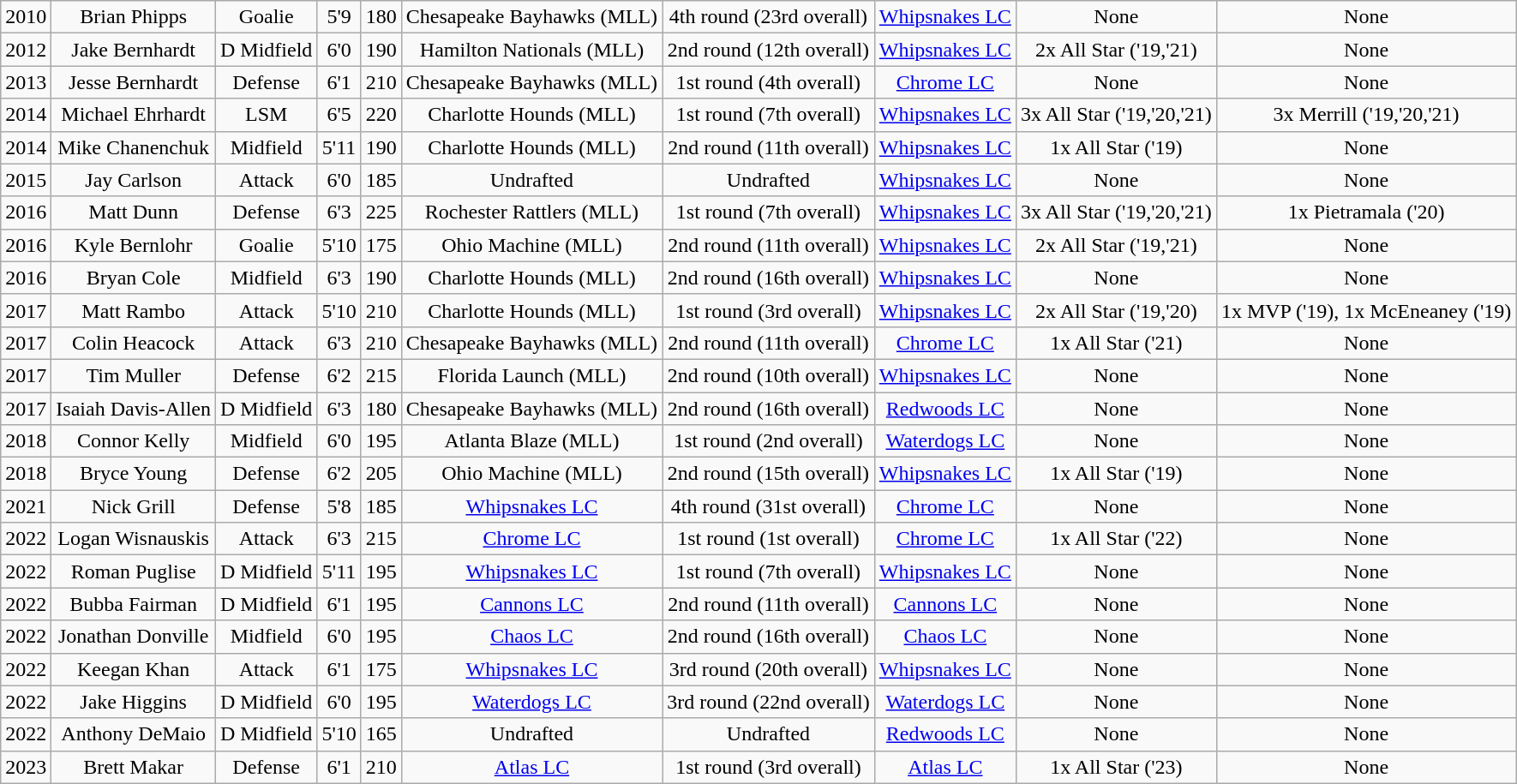<table class="wikitable">
<tr align="center">
<td>2010</td>
<td>Brian Phipps</td>
<td>Goalie</td>
<td>5'9</td>
<td>180</td>
<td>Chesapeake Bayhawks (MLL)</td>
<td>4th round (23rd overall)</td>
<td><a href='#'>Whipsnakes LC</a></td>
<td>None</td>
<td>None</td>
</tr>
<tr align="center">
<td>2012</td>
<td>Jake Bernhardt</td>
<td>D Midfield</td>
<td>6'0</td>
<td>190</td>
<td>Hamilton Nationals (MLL)</td>
<td>2nd round (12th overall)</td>
<td><a href='#'>Whipsnakes LC</a></td>
<td>2x All Star ('19,'21)</td>
<td>None</td>
</tr>
<tr align="center">
<td>2013</td>
<td>Jesse Bernhardt</td>
<td>Defense</td>
<td>6'1</td>
<td>210</td>
<td>Chesapeake Bayhawks (MLL)</td>
<td>1st round (4th overall)</td>
<td><a href='#'>Chrome LC</a></td>
<td>None</td>
<td>None</td>
</tr>
<tr align="center">
<td>2014</td>
<td>Michael Ehrhardt</td>
<td>LSM</td>
<td>6'5</td>
<td>220</td>
<td>Charlotte Hounds (MLL)</td>
<td>1st round (7th overall)</td>
<td><a href='#'>Whipsnakes LC</a></td>
<td>3x All Star ('19,'20,'21)</td>
<td>3x Merrill ('19,'20,'21)</td>
</tr>
<tr align="center">
<td>2014</td>
<td>Mike Chanenchuk</td>
<td>Midfield</td>
<td>5'11</td>
<td>190</td>
<td>Charlotte Hounds (MLL)</td>
<td>2nd round (11th overall)</td>
<td><a href='#'>Whipsnakes LC</a></td>
<td>1x All Star ('19)</td>
<td>None</td>
</tr>
<tr align="center">
<td>2015</td>
<td>Jay Carlson</td>
<td>Attack</td>
<td>6'0</td>
<td>185</td>
<td>Undrafted</td>
<td>Undrafted</td>
<td><a href='#'>Whipsnakes LC</a></td>
<td>None</td>
<td>None</td>
</tr>
<tr align="center">
<td>2016</td>
<td>Matt Dunn</td>
<td>Defense</td>
<td>6'3</td>
<td>225</td>
<td>Rochester Rattlers (MLL)</td>
<td>1st round (7th overall)</td>
<td><a href='#'>Whipsnakes LC</a></td>
<td>3x All Star ('19,'20,'21)</td>
<td>1x Pietramala ('20)</td>
</tr>
<tr align="center">
<td>2016</td>
<td>Kyle Bernlohr</td>
<td>Goalie</td>
<td>5'10</td>
<td>175</td>
<td>Ohio Machine (MLL)</td>
<td>2nd round (11th overall)</td>
<td><a href='#'>Whipsnakes LC</a></td>
<td>2x All Star ('19,'21)</td>
<td>None</td>
</tr>
<tr align="center">
<td>2016</td>
<td>Bryan Cole</td>
<td>Midfield</td>
<td>6'3</td>
<td>190</td>
<td>Charlotte Hounds (MLL)</td>
<td>2nd round (16th overall)</td>
<td><a href='#'>Whipsnakes LC</a></td>
<td>None</td>
<td>None</td>
</tr>
<tr align="center">
<td>2017</td>
<td>Matt Rambo</td>
<td>Attack</td>
<td>5'10</td>
<td>210</td>
<td>Charlotte Hounds (MLL)</td>
<td>1st round (3rd overall)</td>
<td><a href='#'>Whipsnakes LC</a></td>
<td>2x All Star ('19,'20)</td>
<td>1x MVP ('19), 1x McEneaney ('19)</td>
</tr>
<tr align="center">
<td>2017</td>
<td>Colin Heacock</td>
<td>Attack</td>
<td>6'3</td>
<td>210</td>
<td>Chesapeake Bayhawks (MLL)</td>
<td>2nd round (11th overall)</td>
<td><a href='#'>Chrome LC</a></td>
<td>1x All Star ('21)</td>
<td>None</td>
</tr>
<tr align="center">
<td>2017</td>
<td>Tim Muller</td>
<td>Defense</td>
<td>6'2</td>
<td>215</td>
<td>Florida Launch (MLL)</td>
<td>2nd round (10th overall)</td>
<td><a href='#'>Whipsnakes LC</a></td>
<td>None</td>
<td>None</td>
</tr>
<tr align="center">
<td>2017</td>
<td>Isaiah Davis-Allen</td>
<td>D Midfield</td>
<td>6'3</td>
<td>180</td>
<td>Chesapeake Bayhawks (MLL)</td>
<td>2nd round (16th overall)</td>
<td><a href='#'>Redwoods LC</a></td>
<td>None</td>
<td>None</td>
</tr>
<tr align="center">
<td>2018</td>
<td>Connor Kelly</td>
<td>Midfield</td>
<td>6'0</td>
<td>195</td>
<td>Atlanta Blaze (MLL)</td>
<td>1st round (2nd overall)</td>
<td><a href='#'>Waterdogs LC</a></td>
<td>None</td>
<td>None</td>
</tr>
<tr align="center">
<td>2018</td>
<td>Bryce Young</td>
<td>Defense</td>
<td>6'2</td>
<td>205</td>
<td>Ohio Machine (MLL)</td>
<td>2nd round (15th overall)</td>
<td><a href='#'>Whipsnakes LC</a></td>
<td>1x All Star ('19)</td>
<td>None</td>
</tr>
<tr align="center">
<td>2021</td>
<td>Nick Grill</td>
<td>Defense</td>
<td>5'8</td>
<td>185</td>
<td><a href='#'>Whipsnakes LC</a></td>
<td>4th round (31st overall)</td>
<td><a href='#'>Chrome LC</a></td>
<td>None</td>
<td>None</td>
</tr>
<tr align="center">
<td>2022</td>
<td>Logan Wisnauskis</td>
<td>Attack</td>
<td>6'3</td>
<td>215</td>
<td><a href='#'>Chrome LC</a></td>
<td>1st round (1st overall)</td>
<td><a href='#'>Chrome LC</a></td>
<td>1x All Star ('22)</td>
<td>None</td>
</tr>
<tr align="center">
<td>2022</td>
<td>Roman Puglise</td>
<td>D Midfield</td>
<td>5'11</td>
<td>195</td>
<td><a href='#'>Whipsnakes LC</a></td>
<td>1st round (7th overall)</td>
<td><a href='#'>Whipsnakes LC</a></td>
<td>None</td>
<td>None</td>
</tr>
<tr align="center">
<td>2022</td>
<td>Bubba Fairman</td>
<td>D Midfield</td>
<td>6'1</td>
<td>195</td>
<td><a href='#'>Cannons LC</a></td>
<td>2nd round (11th overall)</td>
<td><a href='#'>Cannons LC</a></td>
<td>None</td>
<td>None</td>
</tr>
<tr align="center">
<td>2022</td>
<td>Jonathan Donville</td>
<td>Midfield</td>
<td>6'0</td>
<td>195</td>
<td><a href='#'>Chaos LC</a></td>
<td>2nd round (16th overall)</td>
<td><a href='#'>Chaos LC</a></td>
<td>None</td>
<td>None</td>
</tr>
<tr align="center">
<td>2022</td>
<td>Keegan Khan</td>
<td>Attack</td>
<td>6'1</td>
<td>175</td>
<td><a href='#'>Whipsnakes LC</a></td>
<td>3rd round (20th overall)</td>
<td><a href='#'>Whipsnakes LC</a></td>
<td>None</td>
<td>None</td>
</tr>
<tr align="center">
<td>2022</td>
<td>Jake Higgins</td>
<td>D Midfield</td>
<td>6'0</td>
<td>195</td>
<td><a href='#'>Waterdogs LC</a></td>
<td>3rd round (22nd overall)</td>
<td><a href='#'>Waterdogs LC</a></td>
<td>None</td>
<td>None</td>
</tr>
<tr align="center">
<td>2022</td>
<td>Anthony DeMaio</td>
<td>D Midfield</td>
<td>5'10</td>
<td>165</td>
<td>Undrafted</td>
<td>Undrafted</td>
<td><a href='#'>Redwoods LC</a></td>
<td>None</td>
<td>None</td>
</tr>
<tr align="center">
<td>2023</td>
<td>Brett Makar</td>
<td>Defense</td>
<td>6'1</td>
<td>210</td>
<td><a href='#'>Atlas LC</a></td>
<td>1st round (3rd overall)</td>
<td><a href='#'>Atlas LC</a></td>
<td>1x All Star ('23)</td>
<td>None</td>
</tr>
</table>
